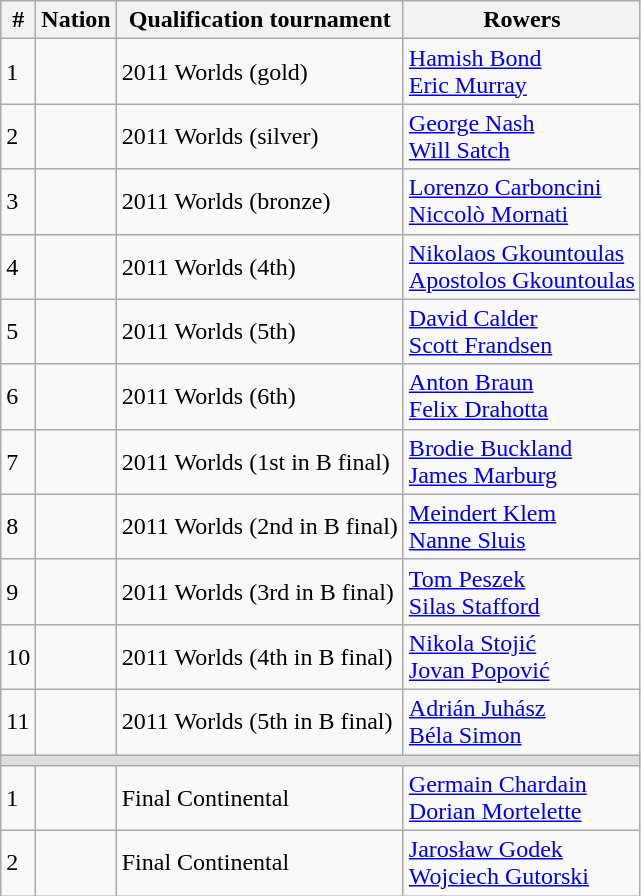<table class="wikitable">
<tr>
<th>#</th>
<th>Nation</th>
<th>Qualification tournament</th>
<th>Rowers</th>
</tr>
<tr>
<td>1</td>
<td></td>
<td>2011 Worlds (gold)</td>
<td><a href='#'>Hamish Bond</a><br><a href='#'>Eric Murray</a></td>
</tr>
<tr>
<td>2</td>
<td></td>
<td>2011 Worlds (silver)</td>
<td><a href='#'>George Nash</a><br><a href='#'>Will Satch</a></td>
</tr>
<tr>
<td>3</td>
<td></td>
<td>2011 Worlds (bronze)</td>
<td><a href='#'>Lorenzo Carboncini</a><br><a href='#'>Niccolò Mornati</a></td>
</tr>
<tr>
<td>4</td>
<td></td>
<td>2011 Worlds (4th)</td>
<td><a href='#'>Nikolaos Gkountoulas</a><br><a href='#'>Apostolos Gkountoulas</a></td>
</tr>
<tr>
<td>5</td>
<td></td>
<td>2011 Worlds (5th)</td>
<td><a href='#'>David Calder</a><br><a href='#'>Scott Frandsen</a></td>
</tr>
<tr>
<td>6</td>
<td></td>
<td>2011 Worlds (6th)</td>
<td><a href='#'>Anton Braun</a><br><a href='#'>Felix Drahotta</a></td>
</tr>
<tr>
<td>7</td>
<td></td>
<td>2011 Worlds (1st in B final)</td>
<td><a href='#'>Brodie Buckland</a><br><a href='#'>James Marburg</a></td>
</tr>
<tr>
<td>8</td>
<td></td>
<td>2011 Worlds (2nd in B final)</td>
<td><a href='#'>Meindert Klem</a><br><a href='#'>Nanne Sluis</a></td>
</tr>
<tr>
<td>9</td>
<td></td>
<td>2011 Worlds (3rd in B final)</td>
<td><a href='#'>Tom Peszek</a><br><a href='#'>Silas Stafford</a></td>
</tr>
<tr>
<td>10</td>
<td></td>
<td>2011 Worlds (4th in B final)</td>
<td><a href='#'>Nikola Stojić</a><br><a href='#'>Jovan Popović</a></td>
</tr>
<tr>
<td>11</td>
<td></td>
<td>2011 Worlds (5th in B final)</td>
<td><a href='#'>Adrián Juhász</a><br><a href='#'>Béla Simon</a></td>
</tr>
<tr bgcolor=#DDDDDD>
<td colspan=4></td>
</tr>
<tr>
<td>1</td>
<td></td>
<td>Final Continental</td>
<td><a href='#'>Germain Chardain</a><br><a href='#'>Dorian Mortelette</a></td>
</tr>
<tr>
<td>2</td>
<td></td>
<td>Final Continental</td>
<td><a href='#'>Jarosław Godek</a><br><a href='#'>Wojciech Gutorski</a></td>
</tr>
</table>
